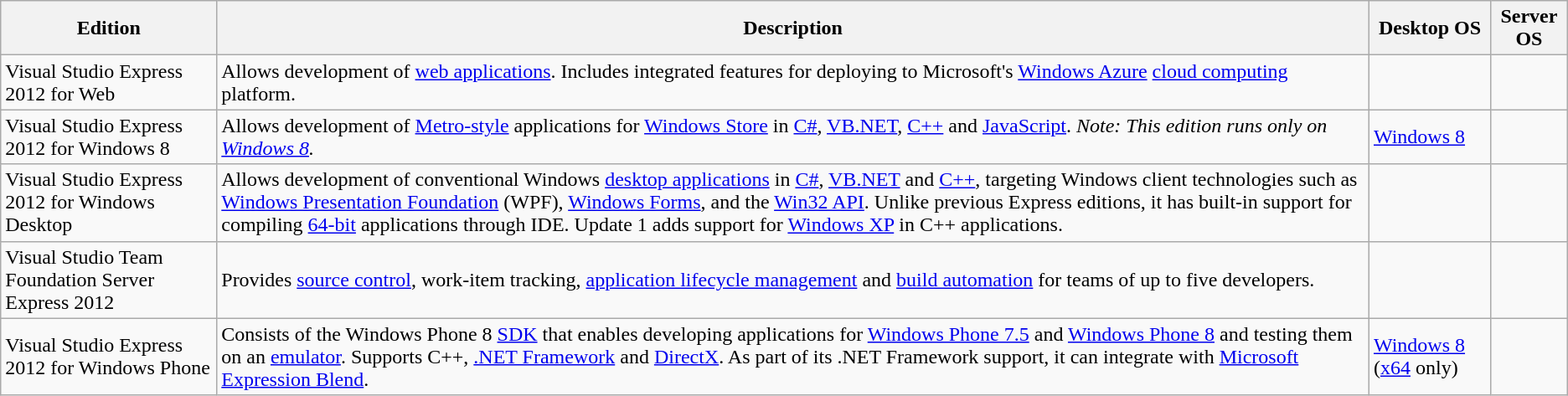<table class="wikitable">
<tr>
<th>Edition</th>
<th>Description</th>
<th>Desktop OS</th>
<th>Server OS</th>
</tr>
<tr>
<td>Visual Studio Express 2012 for Web</td>
<td>Allows development of <a href='#'>web applications</a>. Includes integrated features for deploying to Microsoft's <a href='#'>Windows Azure</a> <a href='#'>cloud computing</a> platform.<br></td>
<td></td>
<td></td>
</tr>
<tr>
<td>Visual Studio Express 2012 for Windows 8</td>
<td>Allows development of <a href='#'>Metro-style</a> applications for <a href='#'>Windows Store</a> in <a href='#'>C#</a>, <a href='#'>VB.NET</a>, <a href='#'>C++</a> and <a href='#'>JavaScript</a>. <em>Note: This edition runs only on <a href='#'>Windows 8</a>.</em><br></td>
<td><a href='#'>Windows 8</a></td>
<td></td>
</tr>
<tr>
<td>Visual Studio Express 2012 for Windows Desktop</td>
<td>Allows development of conventional Windows <a href='#'>desktop applications</a> in <a href='#'>C#</a>, <a href='#'>VB.NET</a> and <a href='#'>C++</a>, targeting Windows client technologies such as <a href='#'>Windows Presentation Foundation</a> (WPF), <a href='#'>Windows Forms</a>, and the <a href='#'>Win32 API</a>. Unlike previous Express editions, it has built-in support for compiling <a href='#'>64-bit</a> applications through IDE. Update 1 adds support for <a href='#'>Windows XP</a> in C++ applications.<br></td>
<td></td>
<td></td>
</tr>
<tr>
<td>Visual Studio Team Foundation Server Express 2012</td>
<td>Provides <a href='#'>source control</a>, work-item tracking, <a href='#'>application lifecycle management</a> and <a href='#'>build automation</a> for teams of up to five developers.</td>
<td></td>
<td></td>
</tr>
<tr>
<td>Visual Studio Express 2012 for Windows Phone</td>
<td>Consists of the Windows Phone 8 <a href='#'>SDK</a> that enables developing applications for <a href='#'>Windows Phone 7.5</a> and <a href='#'>Windows Phone 8</a> and testing them on an <a href='#'>emulator</a>. Supports C++, <a href='#'>.NET Framework</a> and <a href='#'>DirectX</a>. As part of its .NET Framework support, it can integrate with <a href='#'>Microsoft Expression Blend</a>.</td>
<td><a href='#'>Windows 8</a> (<a href='#'>x64</a> only)</td>
<td></td>
</tr>
</table>
